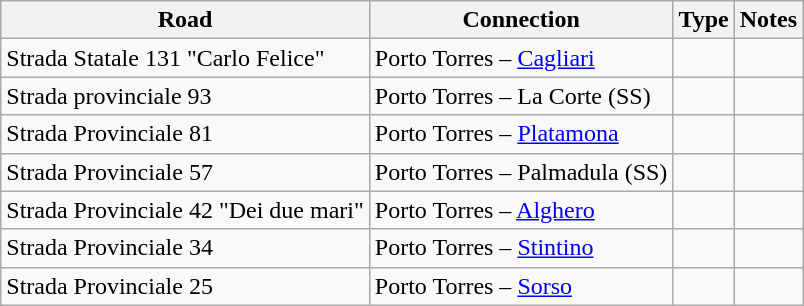<table class="wikitable">
<tr>
<th>Road</th>
<th>Connection</th>
<th>Type</th>
<th>Notes</th>
</tr>
<tr>
<td>Strada Statale 131 "Carlo Felice"</td>
<td>Porto Torres – <a href='#'>Cagliari</a></td>
<td>  </td>
<td></td>
</tr>
<tr>
<td>Strada provinciale 93</td>
<td>Porto Torres – La Corte (SS)</td>
<td></td>
<td></td>
</tr>
<tr>
<td>Strada Provinciale 81</td>
<td>Porto Torres – <a href='#'>Platamona</a></td>
<td></td>
<td></td>
</tr>
<tr>
<td>Strada Provinciale 57</td>
<td>Porto Torres – Palmadula (SS)</td>
<td></td>
<td></td>
</tr>
<tr>
<td>Strada Provinciale 42 "Dei due mari"</td>
<td>Porto Torres – <a href='#'>Alghero</a></td>
<td></td>
<td></td>
</tr>
<tr>
<td>Strada Provinciale 34</td>
<td>Porto Torres – <a href='#'>Stintino</a></td>
<td></td>
<td></td>
</tr>
<tr>
<td>Strada Provinciale 25</td>
<td>Porto Torres – <a href='#'>Sorso</a></td>
<td></td>
<td></td>
</tr>
</table>
